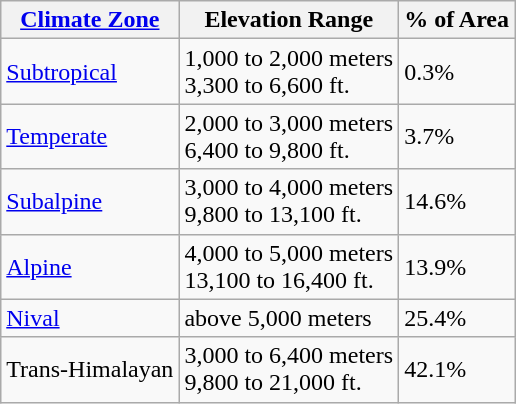<table class="wikitable">
<tr>
<th><a href='#'>Climate Zone</a></th>
<th>Elevation Range</th>
<th>% of Area</th>
</tr>
<tr>
<td><a href='#'>Subtropical</a></td>
<td>1,000 to 2,000 meters<br>3,300 to 6,600 ft.</td>
<td>0.3%</td>
</tr>
<tr>
<td><a href='#'>Temperate</a></td>
<td>2,000 to 3,000 meters<br>6,400 to 9,800 ft.</td>
<td>3.7%</td>
</tr>
<tr>
<td><a href='#'>Subalpine</a></td>
<td>3,000 to 4,000 meters<br>9,800 to 13,100 ft.</td>
<td>14.6%</td>
</tr>
<tr>
<td><a href='#'>Alpine</a></td>
<td>4,000 to 5,000 meters<br>13,100 to 16,400 ft.</td>
<td>13.9%</td>
</tr>
<tr>
<td><a href='#'>Nival</a></td>
<td>above 5,000 meters</td>
<td>25.4%</td>
</tr>
<tr>
<td>Trans-Himalayan<br></td>
<td>3,000 to 6,400 meters<br>9,800 to 21,000 ft.</td>
<td>42.1%</td>
</tr>
</table>
